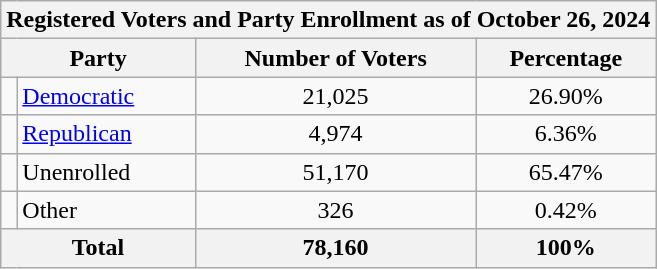<table class=wikitable>
<tr>
<th colspan = 6>Registered Voters and Party Enrollment as of October 26, 2024</th>
</tr>
<tr>
<th colspan = 2>Party</th>
<th>Number of Voters</th>
<th>Percentage</th>
</tr>
<tr>
<td></td>
<td><a href='#'>Democratic</a></td>
<td style="text-align:center;">21,025</td>
<td style="text-align:center;">26.90%</td>
</tr>
<tr>
<td></td>
<td><a href='#'>Republican</a></td>
<td style="text-align:center;">4,974</td>
<td style="text-align:center;">6.36%</td>
</tr>
<tr>
<td></td>
<td>Unenrolled</td>
<td style="text-align:center;">51,170</td>
<td style="text-align:center;">65.47%</td>
</tr>
<tr>
<td></td>
<td>Other</td>
<td style="text-align:center;">326</td>
<td style="text-align:center;">0.42%</td>
</tr>
<tr>
<th colspan = 2>Total</th>
<th style="text-align:center;">78,160</th>
<th style="text-align:center;">100%</th>
</tr>
</table>
